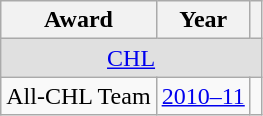<table class="wikitable">
<tr>
<th>Award</th>
<th>Year</th>
<th></th>
</tr>
<tr ALIGN="center" bgcolor="#e0e0e0">
<td colspan="3"><a href='#'>CHL</a></td>
</tr>
<tr>
<td>All-CHL Team</td>
<td><a href='#'>2010–11</a></td>
<td></td>
</tr>
</table>
